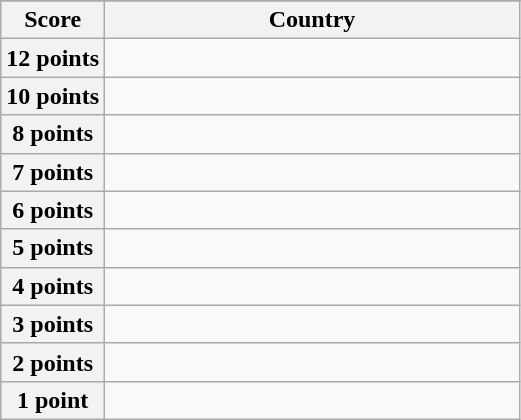<table class="wikitable">
<tr>
</tr>
<tr>
<th scope="col" width="20%">Score</th>
<th scope="col">Country</th>
</tr>
<tr>
<th scope="row">12 points</th>
<td></td>
</tr>
<tr>
<th scope="row">10 points</th>
<td></td>
</tr>
<tr>
<th scope="row">8 points</th>
<td></td>
</tr>
<tr>
<th scope="row">7 points</th>
<td></td>
</tr>
<tr>
<th scope="row">6 points</th>
<td></td>
</tr>
<tr>
<th scope="row">5 points</th>
<td></td>
</tr>
<tr>
<th scope="row">4 points</th>
<td></td>
</tr>
<tr>
<th scope="row">3 points</th>
<td></td>
</tr>
<tr>
<th scope="row">2 points</th>
<td></td>
</tr>
<tr>
<th scope="row">1 point</th>
<td></td>
</tr>
</table>
